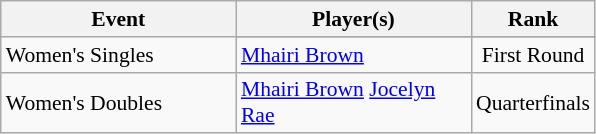<table class=wikitable style="font-size:90%">
<tr>
<th width=150>Event</th>
<th width=150>Player(s)</th>
<th width=50>Rank</th>
</tr>
<tr>
<td rowspan=2>Women's Singles</td>
</tr>
<tr>
<td><a href='#'>Mhairi Brown</a></td>
<td align="center">First Round</td>
</tr>
<tr>
<td>Women's Doubles</td>
<td><a href='#'>Mhairi Brown</a> <a href='#'>Jocelyn Rae</a></td>
<td align="center">Quarterfinals</td>
</tr>
</table>
